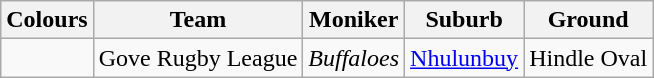<table class="wikitable sortable">
<tr>
<th>Colours</th>
<th>Team</th>
<th>Moniker</th>
<th>Suburb</th>
<th>Ground</th>
</tr>
<tr>
<td></td>
<td>Gove Rugby League</td>
<td><em>Buffaloes</em></td>
<td><a href='#'>Nhulunbuy</a></td>
<td>Hindle Oval</td>
</tr>
</table>
